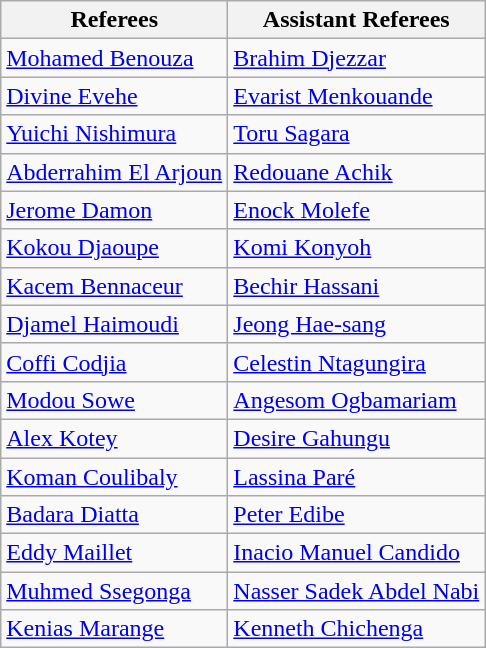<table class="wikitable">
<tr>
<th>Referees</th>
<th>Assistant Referees</th>
</tr>
<tr>
<td> <a href='#'>Mohamed Benouza</a></td>
<td> <a href='#'>Brahim Djezzar</a></td>
</tr>
<tr>
<td> <a href='#'>Divine Evehe</a></td>
<td> <a href='#'>Evarist Menkouande</a></td>
</tr>
<tr>
<td> <a href='#'>Yuichi Nishimura</a></td>
<td> <a href='#'>Toru Sagara</a></td>
</tr>
<tr>
<td> <a href='#'>Abderrahim El Arjoun</a></td>
<td> <a href='#'>Redouane Achik</a></td>
</tr>
<tr>
<td> <a href='#'>Jerome Damon</a></td>
<td> <a href='#'>Enock Molefe</a></td>
</tr>
<tr>
<td> <a href='#'>Kokou Djaoupe</a></td>
<td> <a href='#'>Komi Konyoh</a></td>
</tr>
<tr>
<td> <a href='#'>Kacem Bennaceur</a></td>
<td> <a href='#'>Bechir Hassani</a></td>
</tr>
<tr>
<td> <a href='#'>Djamel Haimoudi</a></td>
<td> <a href='#'>Jeong Hae-sang</a></td>
</tr>
<tr>
<td> <a href='#'>Coffi Codjia</a></td>
<td> <a href='#'>Celestin Ntagungira</a></td>
</tr>
<tr>
<td> <a href='#'>Modou Sowe</a></td>
<td> <a href='#'>Angesom Ogbamariam</a></td>
</tr>
<tr>
<td> <a href='#'>Alex Kotey</a></td>
<td> <a href='#'>Desire Gahungu</a></td>
</tr>
<tr>
<td> <a href='#'>Koman Coulibaly</a></td>
<td> <a href='#'>Lassina Paré</a></td>
</tr>
<tr>
<td> <a href='#'>Badara Diatta</a></td>
<td> <a href='#'>Peter Edibe</a></td>
</tr>
<tr>
<td> <a href='#'>Eddy Maillet</a></td>
<td> <a href='#'>Inacio Manuel Candido</a></td>
</tr>
<tr>
<td> <a href='#'>Muhmed Ssegonga</a></td>
<td> <a href='#'>Nasser Sadek Abdel Nabi</a></td>
</tr>
<tr>
<td> <a href='#'>Kenias Marange</a></td>
<td> <a href='#'>Kenneth Chichenga</a></td>
</tr>
</table>
